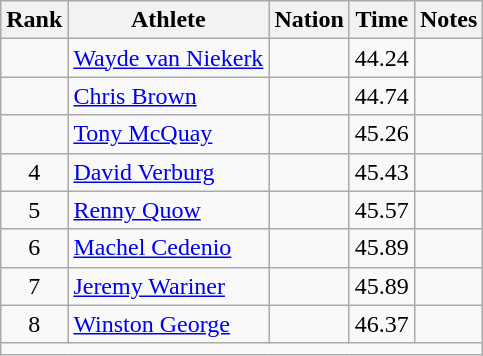<table class="wikitable mw-datatable sortable" style="text-align:center;">
<tr>
<th>Rank</th>
<th>Athlete</th>
<th>Nation</th>
<th>Time</th>
<th>Notes</th>
</tr>
<tr>
<td></td>
<td align=left><a href='#'>Wayde van Niekerk</a></td>
<td align=left></td>
<td>44.24</td>
<td><strong></strong></td>
</tr>
<tr>
<td></td>
<td align=left><a href='#'>Chris Brown</a></td>
<td align=left></td>
<td>44.74</td>
<td></td>
</tr>
<tr>
<td></td>
<td align=left><a href='#'>Tony McQuay</a></td>
<td align=left></td>
<td>45.26</td>
<td></td>
</tr>
<tr>
<td>4</td>
<td align=left><a href='#'>David Verburg</a></td>
<td align=left></td>
<td>45.43</td>
<td></td>
</tr>
<tr>
<td>5</td>
<td align=left><a href='#'>Renny Quow</a></td>
<td align=left></td>
<td>45.57</td>
<td></td>
</tr>
<tr>
<td>6</td>
<td align=left><a href='#'>Machel Cedenio</a></td>
<td align=left></td>
<td>45.89</td>
<td></td>
</tr>
<tr>
<td>7</td>
<td align=left><a href='#'>Jeremy Wariner</a></td>
<td align=left></td>
<td>45.89</td>
<td></td>
</tr>
<tr>
<td>8</td>
<td align=left><a href='#'>Winston George</a></td>
<td align=left></td>
<td>46.37</td>
<td></td>
</tr>
<tr class="sortbottom">
<td colspan=5></td>
</tr>
</table>
